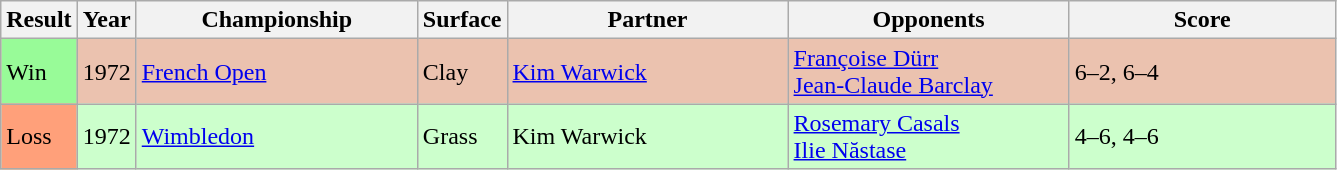<table class="sortable wikitable">
<tr>
<th style="width:40px">Result</th>
<th style="width:30px">Year</th>
<th style="width:180px">Championship</th>
<th style="width:50px">Surface</th>
<th style="width:180px">Partner</th>
<th style="width:180px">Opponents</th>
<th style="width:170px" class="unsortable">Score</th>
</tr>
<tr style="background:#ebc2af;">
<td style="background:#98fb98;">Win</td>
<td>1972</td>
<td><a href='#'>French Open</a></td>
<td>Clay</td>
<td> <a href='#'>Kim Warwick</a></td>
<td> <a href='#'>Françoise Dürr</a><br> <a href='#'>Jean-Claude Barclay</a></td>
<td>6–2, 6–4</td>
</tr>
<tr style="background:#cfc;">
<td style="background:#ffa07a;">Loss</td>
<td>1972</td>
<td><a href='#'>Wimbledon</a></td>
<td>Grass</td>
<td> Kim Warwick</td>
<td> <a href='#'>Rosemary Casals</a><br> <a href='#'>Ilie Năstase</a></td>
<td>4–6, 4–6</td>
</tr>
</table>
